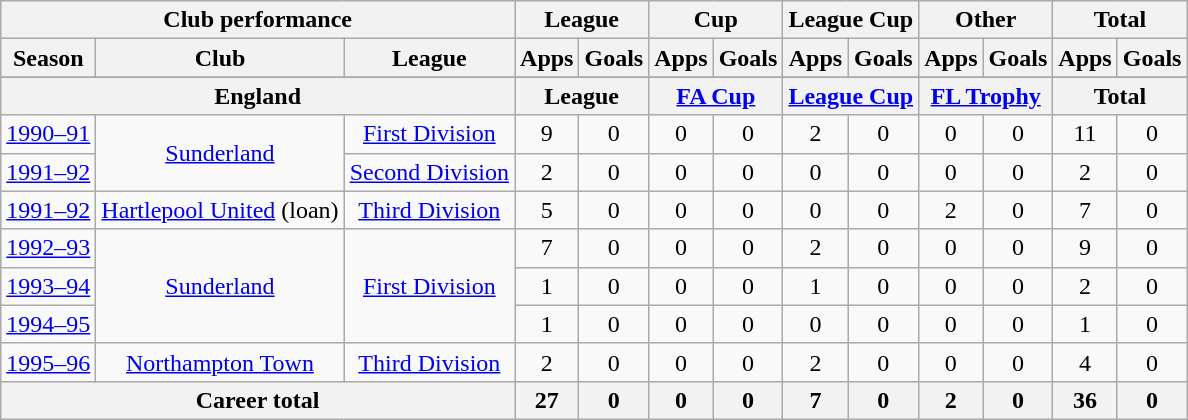<table class="wikitable" style="text-align:center">
<tr>
<th colspan=3>Club performance</th>
<th colspan=2>League</th>
<th colspan=2>Cup</th>
<th colspan=2>League Cup</th>
<th colspan=2>Other</th>
<th colspan=2>Total</th>
</tr>
<tr>
<th>Season</th>
<th>Club</th>
<th>League</th>
<th>Apps</th>
<th>Goals</th>
<th>Apps</th>
<th>Goals</th>
<th>Apps</th>
<th>Goals</th>
<th>Apps</th>
<th>Goals</th>
<th>Apps</th>
<th>Goals</th>
</tr>
<tr>
</tr>
<tr>
<th colspan=3>England</th>
<th colspan=2>League</th>
<th colspan=2><a href='#'>FA Cup</a></th>
<th colspan=2><a href='#'>League Cup</a></th>
<th colspan=2><a href='#'>FL Trophy</a></th>
<th colspan=2>Total</th>
</tr>
<tr>
<td><a href='#'>1990–91</a></td>
<td rowspan="2"><a href='#'>Sunderland</a></td>
<td><a href='#'>First Division</a></td>
<td>9</td>
<td>0</td>
<td>0</td>
<td>0</td>
<td>2</td>
<td>0</td>
<td>0</td>
<td>0</td>
<td>11</td>
<td>0</td>
</tr>
<tr>
<td><a href='#'>1991–92</a></td>
<td><a href='#'>Second Division</a></td>
<td>2</td>
<td>0</td>
<td>0</td>
<td>0</td>
<td>0</td>
<td>0</td>
<td>0</td>
<td>0</td>
<td>2</td>
<td>0</td>
</tr>
<tr>
<td><a href='#'>1991–92</a></td>
<td><a href='#'>Hartlepool United</a> (loan)</td>
<td><a href='#'>Third Division</a></td>
<td>5</td>
<td>0</td>
<td>0</td>
<td>0</td>
<td>0</td>
<td>0</td>
<td>2</td>
<td>0</td>
<td>7</td>
<td>0</td>
</tr>
<tr>
<td><a href='#'>1992–93</a></td>
<td rowspan="3"><a href='#'>Sunderland</a></td>
<td rowspan="3"><a href='#'>First Division</a></td>
<td>7</td>
<td>0</td>
<td>0</td>
<td>0</td>
<td>2</td>
<td>0</td>
<td>0</td>
<td>0</td>
<td>9</td>
<td>0</td>
</tr>
<tr>
<td><a href='#'>1993–94</a></td>
<td>1</td>
<td>0</td>
<td>0</td>
<td>0</td>
<td>1</td>
<td>0</td>
<td>0</td>
<td>0</td>
<td>2</td>
<td>0</td>
</tr>
<tr>
<td><a href='#'>1994–95</a></td>
<td>1</td>
<td>0</td>
<td>0</td>
<td>0</td>
<td>0</td>
<td>0</td>
<td>0</td>
<td>0</td>
<td>1</td>
<td>0</td>
</tr>
<tr>
<td><a href='#'>1995–96</a></td>
<td><a href='#'>Northampton Town</a></td>
<td><a href='#'>Third Division</a></td>
<td>2</td>
<td>0</td>
<td>0</td>
<td>0</td>
<td>2</td>
<td>0</td>
<td>0</td>
<td>0</td>
<td>4</td>
<td>0</td>
</tr>
<tr>
<th colspan=3>Career total</th>
<th>27</th>
<th>0</th>
<th>0</th>
<th>0</th>
<th>7</th>
<th>0</th>
<th>2</th>
<th>0</th>
<th>36</th>
<th>0</th>
</tr>
</table>
